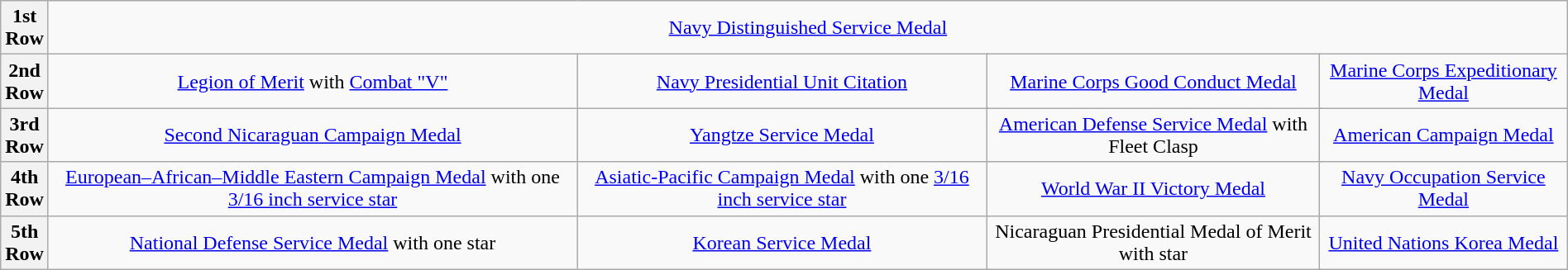<table class="wikitable" style="margin:1em auto; text-align:center;">
<tr>
<th>1st<br>Row</th>
<td colspan="14"><a href='#'>Navy Distinguished Service Medal</a></td>
</tr>
<tr>
<th>2nd<br>Row</th>
<td colspan="4"><a href='#'>Legion of Merit</a> with <a href='#'>Combat "V"</a></td>
<td colspan="4"><a href='#'>Navy Presidential Unit Citation</a></td>
<td colspan="4"><a href='#'>Marine Corps Good Conduct Medal</a></td>
<td colspan="4"><a href='#'>Marine Corps Expeditionary Medal</a></td>
</tr>
<tr>
<th>3rd<br>Row</th>
<td colspan="4"><a href='#'>Second Nicaraguan Campaign Medal</a></td>
<td colspan="4"><a href='#'>Yangtze Service Medal</a></td>
<td colspan="4"><a href='#'>American Defense Service Medal</a> with Fleet Clasp</td>
<td colspan="4"><a href='#'>American Campaign Medal</a></td>
</tr>
<tr>
<th>4th<br>Row</th>
<td colspan="4"><a href='#'>European–African–Middle Eastern Campaign Medal</a> with one <a href='#'>3/16 inch service star</a></td>
<td colspan="4"><a href='#'>Asiatic-Pacific Campaign Medal</a> with one <a href='#'>3/16 inch service star</a></td>
<td colspan="4"><a href='#'>World War II Victory Medal</a></td>
<td colspan="4"><a href='#'>Navy Occupation Service Medal</a></td>
</tr>
<tr>
<th>5th<br>Row</th>
<td colspan="4"><a href='#'>National Defense Service Medal</a> with one star</td>
<td colspan="4"><a href='#'>Korean Service Medal</a></td>
<td colspan="4">Nicaraguan Presidential Medal of Merit with star</td>
<td colspan="4"><a href='#'>United Nations Korea Medal</a></td>
</tr>
</table>
